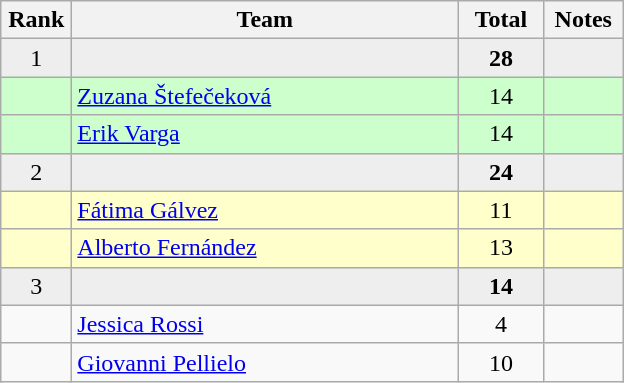<table class="wikitable" style="text-align:center">
<tr>
<th width=40>Rank</th>
<th width=250>Team</th>
<th width=50>Total</th>
<th width=45>Notes</th>
</tr>
<tr bgcolor=eeeeee>
<td>1</td>
<td align=left></td>
<td><strong>28</strong></td>
<td></td>
</tr>
<tr bgcolor=ccffcc>
<td></td>
<td align=left><a href='#'>Zuzana Štefečeková</a></td>
<td>14</td>
<td></td>
</tr>
<tr bgcolor=ccffcc>
<td></td>
<td align=left><a href='#'>Erik Varga</a></td>
<td>14</td>
<td></td>
</tr>
<tr bgcolor=eeeeee>
<td>2</td>
<td align=left></td>
<td><strong>24</strong></td>
<td></td>
</tr>
<tr bgcolor=ffffcc>
<td></td>
<td align=left><a href='#'>Fátima Gálvez</a></td>
<td>11</td>
<td></td>
</tr>
<tr bgcolor=ffffcc>
<td></td>
<td align=left><a href='#'>Alberto Fernández</a></td>
<td>13</td>
<td></td>
</tr>
<tr bgcolor=eeeeee>
<td>3</td>
<td align=left></td>
<td><strong>14</strong></td>
<td></td>
</tr>
<tr>
<td></td>
<td align=left><a href='#'>Jessica Rossi</a></td>
<td>4</td>
<td></td>
</tr>
<tr>
<td></td>
<td align=left><a href='#'>Giovanni Pellielo</a></td>
<td>10</td>
<td></td>
</tr>
</table>
